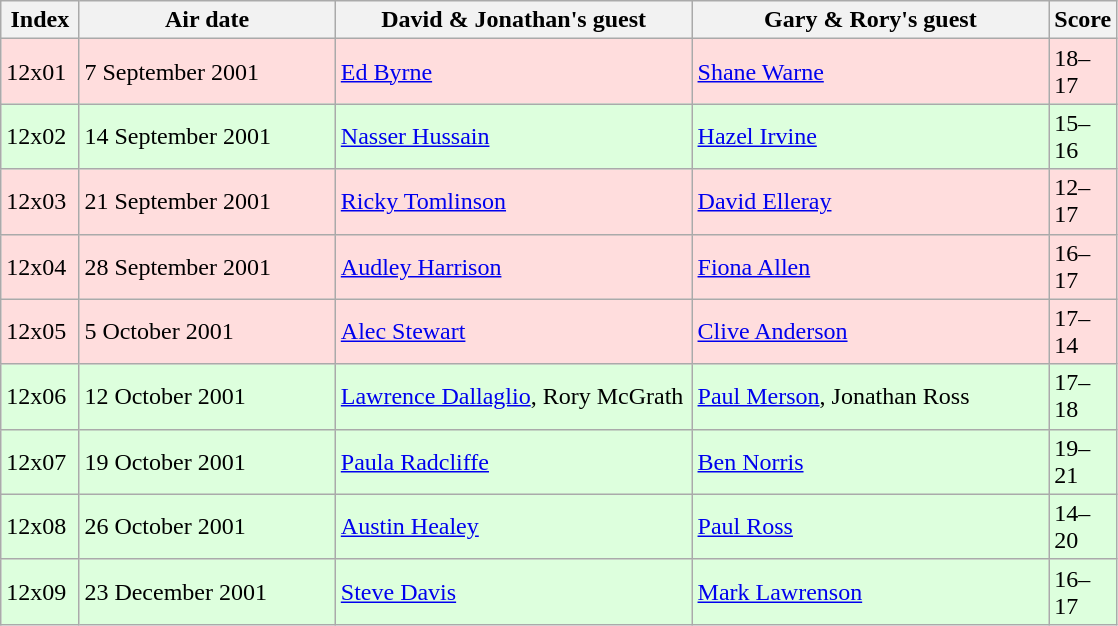<table class="wikitable" style="width:745px;">
<tr>
<th style="width:7%;">Index</th>
<th style="width:23%;">Air date</th>
<th style="width:32%;">David & Jonathan's guest</th>
<th style="width:32%;">Gary & Rory's guest</th>
<th style="width:7%;">Score</th>
</tr>
<tr style="background:#fdd;">
<td>12x01</td>
<td>7 September 2001</td>
<td><a href='#'>Ed Byrne</a></td>
<td><a href='#'>Shane Warne</a></td>
<td>18–17</td>
</tr>
<tr style="background:#dfd;">
<td>12x02</td>
<td>14 September 2001</td>
<td><a href='#'>Nasser Hussain</a></td>
<td><a href='#'>Hazel Irvine</a></td>
<td>15–16</td>
</tr>
<tr style="background:#fdd;">
<td>12x03</td>
<td>21 September 2001</td>
<td><a href='#'>Ricky Tomlinson</a></td>
<td><a href='#'>David Elleray</a></td>
<td>12–17</td>
</tr>
<tr style="background:#fdd;">
<td>12x04</td>
<td>28 September 2001</td>
<td><a href='#'>Audley Harrison</a></td>
<td><a href='#'>Fiona Allen</a></td>
<td>16–17</td>
</tr>
<tr style="background:#fdd;">
<td>12x05</td>
<td>5 October 2001</td>
<td><a href='#'>Alec Stewart</a></td>
<td><a href='#'>Clive Anderson</a></td>
<td>17–14</td>
</tr>
<tr style="background:#dfd;">
<td>12x06</td>
<td>12 October 2001</td>
<td><a href='#'>Lawrence Dallaglio</a>, Rory McGrath</td>
<td><a href='#'>Paul Merson</a>, Jonathan Ross</td>
<td>17–18</td>
</tr>
<tr style="background:#dfd;">
<td>12x07</td>
<td>19 October 2001</td>
<td><a href='#'>Paula Radcliffe</a></td>
<td><a href='#'>Ben Norris</a></td>
<td>19–21</td>
</tr>
<tr style="background:#dfd;">
<td>12x08</td>
<td>26 October 2001</td>
<td><a href='#'>Austin Healey</a></td>
<td><a href='#'>Paul Ross</a></td>
<td>14–20</td>
</tr>
<tr style="background:#dfd;">
<td>12x09</td>
<td>23 December 2001</td>
<td><a href='#'>Steve Davis</a></td>
<td><a href='#'>Mark Lawrenson</a></td>
<td>16–17</td>
</tr>
</table>
